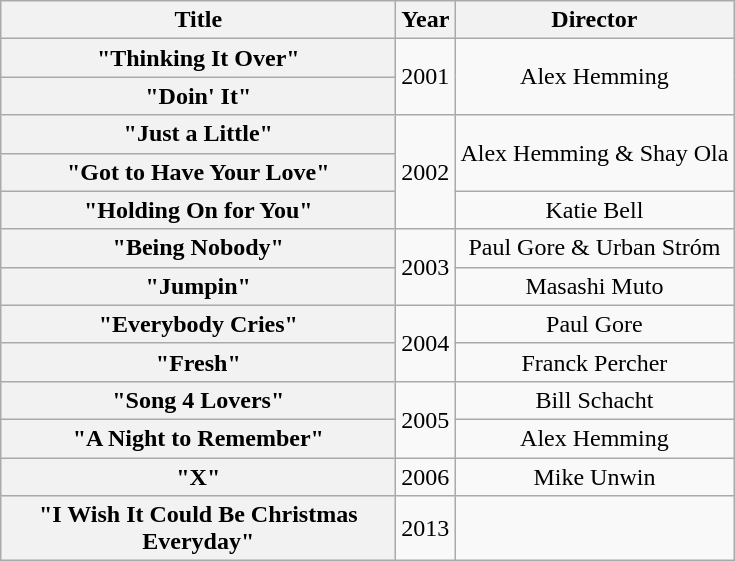<table class="wikitable plainrowheaders" style="text-align:center;" border="1">
<tr>
<th scope="col" style="width:16em;">Title</th>
<th scope="col">Year</th>
<th scope="col">Director</th>
</tr>
<tr>
<th scope="row">"Thinking It Over"</th>
<td rowspan="2">2001</td>
<td rowspan="2">Alex Hemming</td>
</tr>
<tr>
<th scope="row">"Doin' It"</th>
</tr>
<tr>
<th scope="row">"Just a Little"</th>
<td rowspan="3">2002</td>
<td rowspan="2">Alex Hemming & Shay Ola</td>
</tr>
<tr>
<th scope="row">"Got to Have Your Love"</th>
</tr>
<tr>
<th scope="row">"Holding On for You"</th>
<td>Katie Bell</td>
</tr>
<tr>
<th scope="row">"Being Nobody"</th>
<td rowspan="2">2003</td>
<td>Paul Gore & Urban Stróm</td>
</tr>
<tr>
<th scope="row">"Jumpin"</th>
<td>Masashi Muto</td>
</tr>
<tr>
<th scope="row">"Everybody Cries"</th>
<td rowspan="2">2004</td>
<td>Paul Gore</td>
</tr>
<tr>
<th scope="row">"Fresh"</th>
<td>Franck Percher</td>
</tr>
<tr>
<th scope="row">"Song 4 Lovers"</th>
<td rowspan="2">2005</td>
<td>Bill Schacht</td>
</tr>
<tr>
<th scope="row">"A Night to Remember"</th>
<td>Alex Hemming</td>
</tr>
<tr>
<th scope="row">"X"</th>
<td>2006</td>
<td>Mike Unwin</td>
</tr>
<tr>
<th scope="row">"I Wish It Could Be Christmas Everyday"</th>
<td>2013</td>
<td></td>
</tr>
</table>
